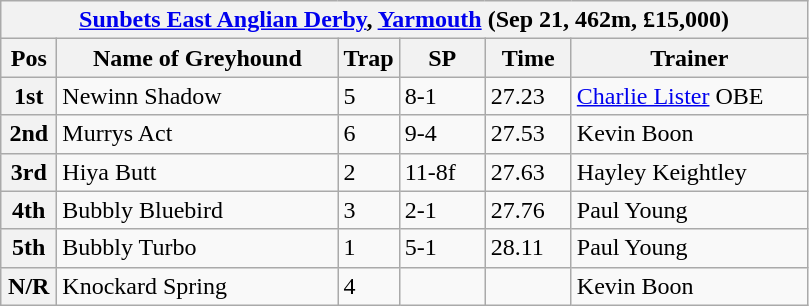<table class="wikitable">
<tr>
<th colspan="6"><a href='#'>Sunbets East Anglian Derby</a>, <a href='#'>Yarmouth</a> (Sep 21, 462m, £15,000)</th>
</tr>
<tr>
<th width=30>Pos</th>
<th width=180>Name of Greyhound</th>
<th width=30>Trap</th>
<th width=50>SP</th>
<th width=50>Time</th>
<th width=150>Trainer</th>
</tr>
<tr>
<th>1st</th>
<td>Newinn Shadow </td>
<td>5</td>
<td>8-1</td>
<td>27.23</td>
<td><a href='#'>Charlie Lister</a> OBE</td>
</tr>
<tr>
<th>2nd</th>
<td>Murrys Act</td>
<td>6</td>
<td>9-4</td>
<td>27.53</td>
<td>Kevin Boon</td>
</tr>
<tr>
<th>3rd</th>
<td>Hiya Butt</td>
<td>2</td>
<td>11-8f</td>
<td>27.63</td>
<td>Hayley Keightley</td>
</tr>
<tr>
<th>4th</th>
<td>Bubbly Bluebird</td>
<td>3</td>
<td>2-1</td>
<td>27.76</td>
<td>Paul Young</td>
</tr>
<tr>
<th>5th</th>
<td>Bubbly Turbo</td>
<td>1</td>
<td>5-1</td>
<td>28.11</td>
<td>Paul Young</td>
</tr>
<tr>
<th>N/R</th>
<td>Knockard Spring</td>
<td>4</td>
<td></td>
<td></td>
<td>Kevin Boon</td>
</tr>
</table>
